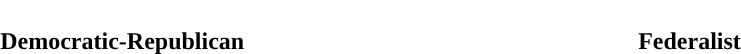<table style="width:60%; text-align:center">
<tr style="color:white">
<td style="background:"><strong>118</strong></td>
<td style="background:"><strong>64</strong></td>
</tr>
<tr>
<td><span><strong>Democratic-Republican</strong></span></td>
<td><span><strong>Federalist</strong></span></td>
</tr>
</table>
